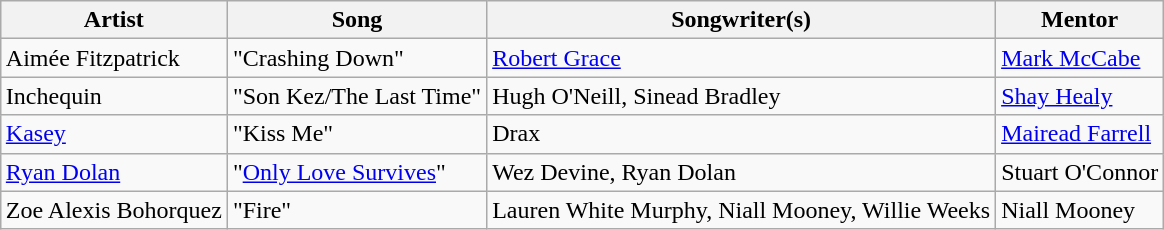<table class="sortable wikitable" style="margin: 1em auto 1em auto;">
<tr>
<th>Artist</th>
<th>Song</th>
<th>Songwriter(s)</th>
<th>Mentor</th>
</tr>
<tr>
<td>Aimée Fitzpatrick</td>
<td>"Crashing Down"</td>
<td><a href='#'>Robert Grace</a></td>
<td><a href='#'>Mark McCabe</a></td>
</tr>
<tr>
<td>Inchequin</td>
<td>"Son Kez/The Last Time"</td>
<td>Hugh O'Neill, Sinead Bradley</td>
<td><a href='#'>Shay Healy</a></td>
</tr>
<tr>
<td><a href='#'>Kasey</a></td>
<td>"Kiss Me"</td>
<td>Drax</td>
<td><a href='#'>Mairead Farrell</a></td>
</tr>
<tr>
<td><a href='#'>Ryan Dolan</a></td>
<td>"<a href='#'>Only Love Survives</a>"</td>
<td>Wez Devine, Ryan Dolan</td>
<td>Stuart O'Connor</td>
</tr>
<tr>
<td>Zoe Alexis Bohorquez</td>
<td>"Fire"</td>
<td>Lauren White Murphy, Niall Mooney, Willie Weeks</td>
<td>Niall Mooney</td>
</tr>
</table>
